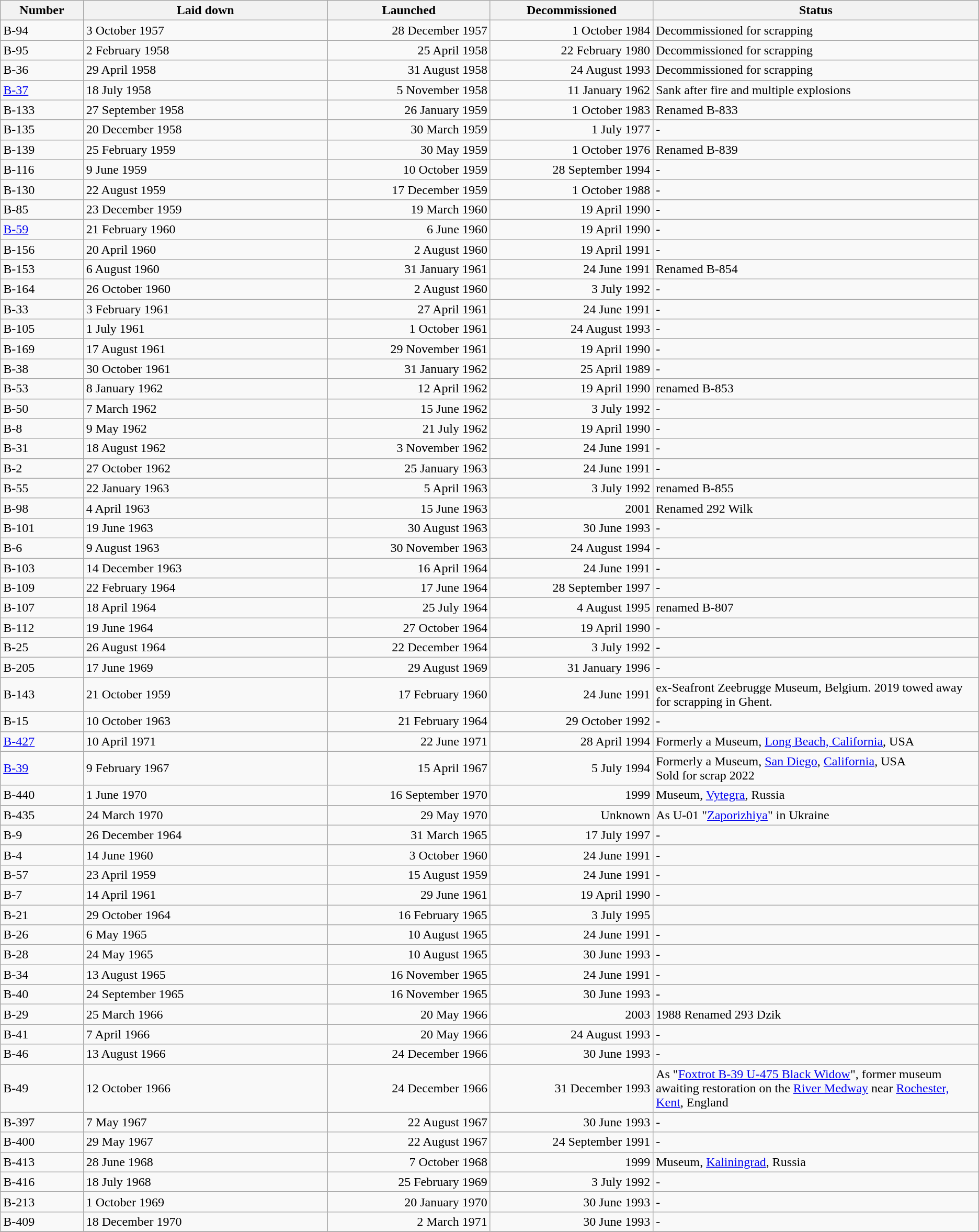<table class="wikitable sortable">
<tr class="backgroundcolor5">
<th width="5%">Number</th>
<th width="15%">Laid down</th>
<th width="10%">Launched</th>
<th class="unsortable" width="10%">Decommissioned</th>
<th class="unsortable" width="20%">Status</th>
</tr>
<tr>
<td>B-94</td>
<td>3 October 1957</td>
<td style="text-align:right">28 December 1957</td>
<td style="text-align:right">1 October 1984</td>
<td>Decommissioned for scrapping</td>
</tr>
<tr>
<td>B-95</td>
<td>2 February 1958</td>
<td style="text-align:right">25 April 1958</td>
<td style="text-align:right">22 February 1980</td>
<td>Decommissioned for scrapping</td>
</tr>
<tr>
<td>B-36</td>
<td>29 April 1958</td>
<td style="text-align:right">31 August 1958</td>
<td style="text-align:right">24 August 1993</td>
<td>Decommissioned for scrapping</td>
</tr>
<tr>
<td><a href='#'>B-37</a></td>
<td>18 July 1958</td>
<td style="text-align:right">5 November 1958</td>
<td style="text-align:right">11 January 1962</td>
<td>Sank after fire and multiple explosions</td>
</tr>
<tr>
<td>B-133</td>
<td>27 September 1958</td>
<td style="text-align:right">26 January 1959</td>
<td style="text-align:right">1 October 1983</td>
<td>Renamed B-833</td>
</tr>
<tr>
<td>B-135</td>
<td>20 December 1958</td>
<td style="text-align:right">30 March 1959</td>
<td style="text-align:right">1 July 1977</td>
<td>-</td>
</tr>
<tr>
<td>B-139</td>
<td>25 February 1959</td>
<td style="text-align:right">30 May 1959</td>
<td style="text-align:right">1 October 1976</td>
<td>Renamed B-839</td>
</tr>
<tr>
<td>B-116</td>
<td>9 June 1959</td>
<td style="text-align:right">10 October 1959</td>
<td style="text-align:right">28 September 1994</td>
<td>-</td>
</tr>
<tr>
<td>B-130</td>
<td>22 August 1959</td>
<td style="text-align:right">17 December 1959</td>
<td style="text-align:right">1 October 1988</td>
<td>-</td>
</tr>
<tr>
<td>B-85</td>
<td>23 December 1959</td>
<td style="text-align:right">19 March 1960</td>
<td style="text-align:right">19 April 1990</td>
<td>-</td>
</tr>
<tr>
<td><a href='#'>B-59</a></td>
<td>21 February 1960</td>
<td style="text-align:right">6 June 1960</td>
<td style="text-align:right">19 April 1990</td>
<td>-</td>
</tr>
<tr>
<td>B-156</td>
<td>20 April 1960</td>
<td style="text-align:right">2 August 1960</td>
<td style="text-align:right">19 April 1991</td>
<td>-</td>
</tr>
<tr>
<td>B-153</td>
<td>6 August 1960</td>
<td style="text-align:right">31 January 1961</td>
<td style="text-align:right">24 June 1991</td>
<td>Renamed B-854</td>
</tr>
<tr>
<td>B-164</td>
<td>26 October 1960</td>
<td style="text-align:right">2 August 1960</td>
<td style="text-align:right">3 July 1992</td>
<td>-</td>
</tr>
<tr>
<td>B-33</td>
<td>3 February 1961</td>
<td style="text-align:right">27 April 1961</td>
<td style="text-align:right">24 June 1991</td>
<td>-</td>
</tr>
<tr>
<td>B-105</td>
<td>1 July 1961</td>
<td style="text-align:right">1 October 1961</td>
<td style="text-align:right">24 August 1993</td>
<td>-</td>
</tr>
<tr>
<td>B-169</td>
<td>17 August 1961</td>
<td style="text-align:right">29 November 1961</td>
<td style="text-align:right">19 April 1990</td>
<td>-</td>
</tr>
<tr>
<td>B-38</td>
<td>30 October 1961</td>
<td style="text-align:right">31 January 1962</td>
<td style="text-align:right">25 April 1989</td>
<td>-</td>
</tr>
<tr>
<td>B-53</td>
<td>8 January 1962</td>
<td style="text-align:right">12 April 1962</td>
<td style="text-align:right">19 April 1990</td>
<td>renamed B-853</td>
</tr>
<tr>
<td>B-50</td>
<td>7 March 1962</td>
<td style="text-align:right">15 June 1962</td>
<td style="text-align:right">3 July 1992</td>
<td>-</td>
</tr>
<tr>
<td>B-8</td>
<td>9 May 1962</td>
<td style="text-align:right">21 July 1962</td>
<td style="text-align:right">19 April 1990</td>
<td>-</td>
</tr>
<tr>
<td>B-31</td>
<td>18 August 1962</td>
<td style="text-align:right">3 November 1962</td>
<td style="text-align:right">24 June 1991</td>
<td>-</td>
</tr>
<tr>
<td>B-2</td>
<td>27 October 1962</td>
<td style="text-align:right">25 January 1963</td>
<td style="text-align:right">24 June 1991</td>
<td>-</td>
</tr>
<tr>
<td>B-55</td>
<td>22 January 1963</td>
<td style="text-align:right">5 April 1963</td>
<td style="text-align:right">3 July 1992</td>
<td>renamed B-855</td>
</tr>
<tr>
<td>B-98</td>
<td>4 April 1963</td>
<td style="text-align:right">15 June 1963</td>
<td style="text-align:right">2001</td>
<td>Renamed 292 Wilk</td>
</tr>
<tr>
<td>B-101</td>
<td>19 June 1963</td>
<td style="text-align:right">30 August 1963</td>
<td style="text-align:right">30 June 1993</td>
<td>-</td>
</tr>
<tr>
<td>B-6</td>
<td>9 August 1963</td>
<td style="text-align:right">30 November 1963</td>
<td style="text-align:right">24 August 1994</td>
<td>-</td>
</tr>
<tr>
<td>B-103</td>
<td>14 December 1963</td>
<td style="text-align:right">16 April 1964</td>
<td style="text-align:right">24 June 1991</td>
<td>-</td>
</tr>
<tr>
<td>B-109</td>
<td>22 February 1964</td>
<td style="text-align:right">17 June 1964</td>
<td style="text-align:right">28 September 1997</td>
<td>-</td>
</tr>
<tr>
<td>B-107</td>
<td>18 April 1964</td>
<td style="text-align:right">25 July 1964</td>
<td style="text-align:right">4 August 1995</td>
<td>renamed B-807</td>
</tr>
<tr>
<td>B-112</td>
<td>19 June 1964</td>
<td style="text-align:right">27 October 1964</td>
<td style="text-align:right">19 April 1990</td>
<td>-</td>
</tr>
<tr>
<td>B-25</td>
<td>26 August 1964</td>
<td style="text-align:right">22 December 1964</td>
<td style="text-align:right">3 July 1992</td>
<td>-</td>
</tr>
<tr>
<td>B-205</td>
<td>17 June 1969</td>
<td style="text-align:right">29 August 1969</td>
<td style="text-align:right">31 January 1996</td>
<td>-</td>
</tr>
<tr>
<td>B-143</td>
<td>21 October 1959</td>
<td style="text-align:right">17 February 1960</td>
<td style="text-align:right">24 June 1991</td>
<td>ex-Seafront Zeebrugge Museum, Belgium. 2019 towed away for scrapping in Ghent.</td>
</tr>
<tr>
<td>B-15</td>
<td>10 October 1963</td>
<td style="text-align:right">21 February 1964</td>
<td style="text-align:right">29 October 1992</td>
<td>-</td>
</tr>
<tr>
<td><a href='#'>B-427</a></td>
<td>10 April 1971</td>
<td style="text-align:right">22 June 1971</td>
<td style="text-align:right">28 April 1994</td>
<td>Formerly a Museum, <a href='#'>Long Beach, California</a>, USA</td>
</tr>
<tr>
<td><a href='#'>B-39</a></td>
<td>9 February 1967</td>
<td style="text-align:right">15 April 1967</td>
<td style="text-align:right">5 July 1994</td>
<td>Formerly a Museum, <a href='#'>San Diego</a>, <a href='#'>California</a>, USA<br>Sold for scrap 2022</td>
</tr>
<tr>
<td>B-440</td>
<td>1 June 1970</td>
<td style="text-align:right">16 September 1970</td>
<td style="text-align:right">1999</td>
<td>Museum, <a href='#'>Vytegra</a>, Russia</td>
</tr>
<tr>
<td>B-435</td>
<td>24 March 1970</td>
<td style="text-align:right">29 May 1970</td>
<td style="text-align:right">Unknown</td>
<td>As U-01 "<a href='#'>Zaporizhiya</a>" in Ukraine</td>
</tr>
<tr>
<td>B-9</td>
<td>26 December 1964</td>
<td style="text-align:right">31 March 1965</td>
<td style="text-align:right">17 July 1997</td>
<td>-</td>
</tr>
<tr>
<td>B-4</td>
<td>14 June 1960</td>
<td style="text-align:right">3 October 1960</td>
<td style="text-align:right">24 June 1991</td>
<td>-</td>
</tr>
<tr>
<td>B-57</td>
<td>23 April 1959</td>
<td style="text-align:right">15 August 1959</td>
<td style="text-align:right">24 June 1991</td>
<td>-</td>
</tr>
<tr>
<td>B-7</td>
<td>14 April 1961</td>
<td style="text-align:right">29 June 1961</td>
<td style="text-align:right">19 April 1990</td>
<td>-</td>
</tr>
<tr>
<td>B-21</td>
<td>29 October 1964</td>
<td style="text-align:right">16 February 1965</td>
<td style="text-align:right">3 July 1995</td>
<td></td>
</tr>
<tr>
<td>B-26</td>
<td>6 May 1965</td>
<td style="text-align:right">10 August 1965</td>
<td style="text-align:right">24 June 1991</td>
<td>-</td>
</tr>
<tr>
<td>B-28</td>
<td>24 May 1965</td>
<td style="text-align:right">10 August 1965</td>
<td style="text-align:right">30 June 1993</td>
<td>-</td>
</tr>
<tr>
<td>B-34</td>
<td>13 August 1965</td>
<td style="text-align:right">16 November 1965</td>
<td style="text-align:right">24 June 1991</td>
<td>-</td>
</tr>
<tr>
<td>B-40</td>
<td>24 September 1965</td>
<td style="text-align:right">16 November 1965</td>
<td style="text-align:right">30 June 1993</td>
<td>-</td>
</tr>
<tr>
<td>B-29</td>
<td>25 March 1966</td>
<td style="text-align:right">20 May 1966</td>
<td style="text-align:right">2003</td>
<td>1988 Renamed 293 Dzik</td>
</tr>
<tr>
<td>B-41</td>
<td>7 April 1966</td>
<td style="text-align:right">20 May 1966</td>
<td style="text-align:right">24 August 1993</td>
<td>-</td>
</tr>
<tr>
<td>B-46</td>
<td>13 August 1966</td>
<td style="text-align:right">24 December 1966</td>
<td style="text-align:right">30 June 1993</td>
<td>-</td>
</tr>
<tr>
<td>B-49</td>
<td>12 October 1966</td>
<td style="text-align:right">24 December 1966</td>
<td style="text-align:right">31 December 1993</td>
<td>As "<a href='#'>Foxtrot B-39 U-475 Black Widow</a>", former museum awaiting restoration on the <a href='#'>River Medway</a> near <a href='#'>Rochester, Kent</a>, England</td>
</tr>
<tr>
<td>B-397</td>
<td>7 May 1967</td>
<td style="text-align:right">22 August 1967</td>
<td style="text-align:right">30 June 1993</td>
<td>-</td>
</tr>
<tr>
<td>B-400</td>
<td>29 May 1967</td>
<td style="text-align:right">22 August 1967</td>
<td style="text-align:right">24 September 1991</td>
<td>-</td>
</tr>
<tr>
<td>B-413</td>
<td>28 June 1968</td>
<td style="text-align:right">7 October 1968</td>
<td style="text-align:right">1999</td>
<td>Museum, <a href='#'>Kaliningrad</a>, Russia</td>
</tr>
<tr>
<td>B-416</td>
<td>18 July 1968</td>
<td style="text-align:right">25 February 1969</td>
<td style="text-align:right">3 July 1992</td>
<td>-</td>
</tr>
<tr>
<td>B-213</td>
<td>1 October 1969</td>
<td style="text-align:right">20 January 1970</td>
<td style="text-align:right">30 June 1993</td>
<td>-</td>
</tr>
<tr>
<td>B-409</td>
<td>18 December 1970</td>
<td style="text-align:right">2 March 1971</td>
<td style="text-align:right">30 June 1993</td>
<td>-</td>
</tr>
<tr>
</tr>
</table>
